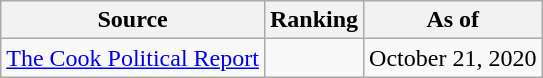<table class="wikitable" style="text-align:center">
<tr>
<th>Source</th>
<th>Ranking</th>
<th>As of</th>
</tr>
<tr>
<td align=left><a href='#'>The Cook Political Report</a></td>
<td></td>
<td>October 21, 2020</td>
</tr>
</table>
